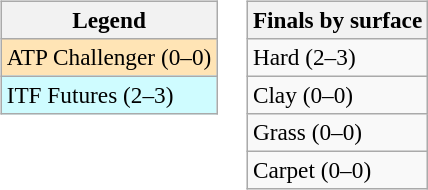<table>
<tr valign=top>
<td><br><table class=wikitable style=font-size:97%>
<tr>
<th>Legend</th>
</tr>
<tr bgcolor=moccasin>
<td>ATP Challenger (0–0)</td>
</tr>
<tr bgcolor=cffcff>
<td>ITF Futures (2–3)</td>
</tr>
</table>
</td>
<td><br><table class=wikitable style=font-size:97%>
<tr>
<th>Finals by surface</th>
</tr>
<tr>
<td>Hard (2–3)</td>
</tr>
<tr>
<td>Clay (0–0)</td>
</tr>
<tr>
<td>Grass (0–0)</td>
</tr>
<tr>
<td>Carpet (0–0)</td>
</tr>
</table>
</td>
</tr>
</table>
